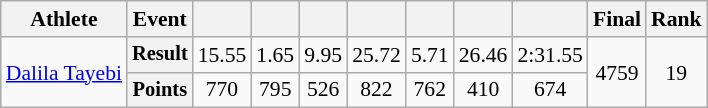<table class="wikitable" style="font-size:90%">
<tr>
<th>Athlete</th>
<th>Event</th>
<th></th>
<th></th>
<th></th>
<th></th>
<th></th>
<th></th>
<th></th>
<th>Final</th>
<th>Rank</th>
</tr>
<tr align=center>
<td rowspan=2 align=left><a href='#'>Dalila Tayebi</a></td>
<th style="font-size:95%">Result</th>
<td>15.55</td>
<td>1.65</td>
<td>9.95</td>
<td>25.72</td>
<td>5.71</td>
<td>26.46</td>
<td>2:31.55</td>
<td rowspan=2>4759</td>
<td rowspan=2>19</td>
</tr>
<tr align=center>
<th style="font-size:95%">Points</th>
<td>770</td>
<td>795</td>
<td>526</td>
<td>822</td>
<td>762</td>
<td>410</td>
<td>674</td>
</tr>
</table>
